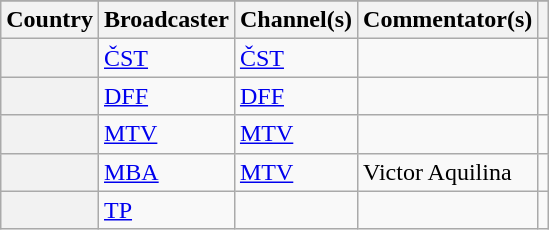<table class="wikitable plainrowheaders">
<tr>
</tr>
<tr>
<th scope="col">Country</th>
<th scope="col">Broadcaster</th>
<th scope="col">Channel(s)</th>
<th scope="col">Commentator(s)</th>
<th scope="col"></th>
</tr>
<tr>
<th scope="row"></th>
<td><a href='#'>ČST</a></td>
<td><a href='#'>ČST</a></td>
<td></td>
<td style="text-align:center"></td>
</tr>
<tr>
<th scope="row"></th>
<td><a href='#'>DFF</a></td>
<td><a href='#'>DFF</a></td>
<td></td>
<td style="text-align:center"></td>
</tr>
<tr>
<th scope="row"></th>
<td><a href='#'>MTV</a></td>
<td><a href='#'>MTV</a></td>
<td></td>
<td style="text-align:center"></td>
</tr>
<tr>
<th scope="row"></th>
<td><a href='#'>MBA</a></td>
<td><a href='#'>MTV</a></td>
<td>Victor Aquilina</td>
<td style="text-align:center"></td>
</tr>
<tr>
<th scope="row"></th>
<td><a href='#'>TP</a></td>
<td></td>
<td></td>
<td style="text-align:center"></td>
</tr>
</table>
